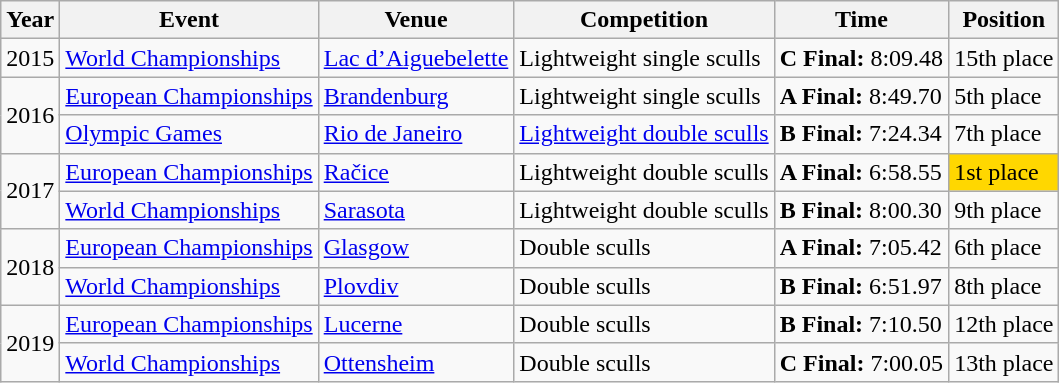<table class="wikitable sortable">
<tr>
<th>Year</th>
<th>Event</th>
<th>Venue</th>
<th>Competition</th>
<th>Time</th>
<th>Position</th>
</tr>
<tr>
<td align=center>2015</td>
<td><a href='#'>World Championships</a></td>
<td> <a href='#'>Lac d’Aiguebelette</a></td>
<td>Lightweight single sculls</td>
<td><strong>C Final:</strong> 8:09.48</td>
<td>15th place</td>
</tr>
<tr>
<td rowspan=2 align=center>2016</td>
<td><a href='#'>European Championships</a></td>
<td> <a href='#'>Brandenburg</a></td>
<td>Lightweight single sculls</td>
<td><strong>A Final:</strong> 8:49.70</td>
<td>5th place</td>
</tr>
<tr>
<td><a href='#'>Olympic Games</a></td>
<td> <a href='#'>Rio de Janeiro</a></td>
<td><a href='#'>Lightweight double sculls</a></td>
<td><strong>B Final:</strong> 7:24.34</td>
<td>7th place</td>
</tr>
<tr>
<td rowspan=2 align=center>2017</td>
<td><a href='#'>European Championships</a></td>
<td> <a href='#'>Račice</a></td>
<td>Lightweight double sculls</td>
<td><strong>A Final:</strong> 6:58.55</td>
<td bgcolor=gold>1st place</td>
</tr>
<tr>
<td><a href='#'>World Championships</a></td>
<td> <a href='#'>Sarasota</a></td>
<td>Lightweight double sculls</td>
<td><strong>B Final:</strong> 8:00.30</td>
<td>9th place</td>
</tr>
<tr>
<td rowspan=2 align=center>2018</td>
<td><a href='#'>European Championships</a></td>
<td> <a href='#'>Glasgow</a></td>
<td>Double sculls</td>
<td><strong>A Final:</strong> 7:05.42</td>
<td>6th place</td>
</tr>
<tr>
<td><a href='#'>World Championships</a></td>
<td> <a href='#'>Plovdiv</a></td>
<td>Double sculls</td>
<td><strong>B Final:</strong> 6:51.97</td>
<td>8th place</td>
</tr>
<tr>
<td rowspan=2 align=center>2019</td>
<td><a href='#'>European Championships</a></td>
<td> <a href='#'>Lucerne</a></td>
<td>Double sculls</td>
<td><strong>B Final:</strong> 7:10.50</td>
<td>12th place</td>
</tr>
<tr>
<td><a href='#'>World Championships</a></td>
<td> <a href='#'>Ottensheim</a></td>
<td>Double sculls</td>
<td><strong>C Final:</strong> 7:00.05</td>
<td>13th place</td>
</tr>
</table>
